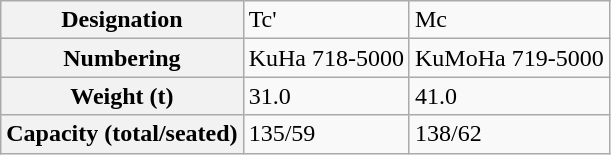<table class="wikitable">
<tr>
<th>Designation</th>
<td>Tc'</td>
<td>Mc</td>
</tr>
<tr>
<th>Numbering</th>
<td>KuHa 718-5000</td>
<td>KuMoHa 719-5000</td>
</tr>
<tr>
<th>Weight (t)</th>
<td>31.0</td>
<td>41.0</td>
</tr>
<tr>
<th>Capacity (total/seated)</th>
<td>135/59</td>
<td>138/62</td>
</tr>
</table>
